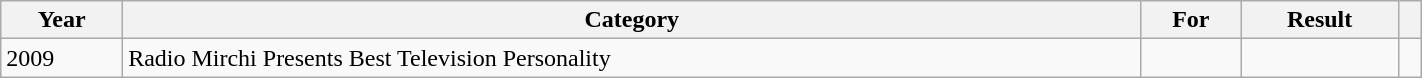<table class="wikitable sortableplainrowheaders" style="width:75%;">
<tr>
<th scope="col">Year</th>
<th scope="col">Category</th>
<th scope="col">For</th>
<th scope="col">Result</th>
<th scope="col"></th>
</tr>
<tr>
<td>2009</td>
<td>Radio Mirchi Presents Best Television Personality</td>
<td></td>
<td></td>
<td style="text-align:center;"></td>
</tr>
</table>
